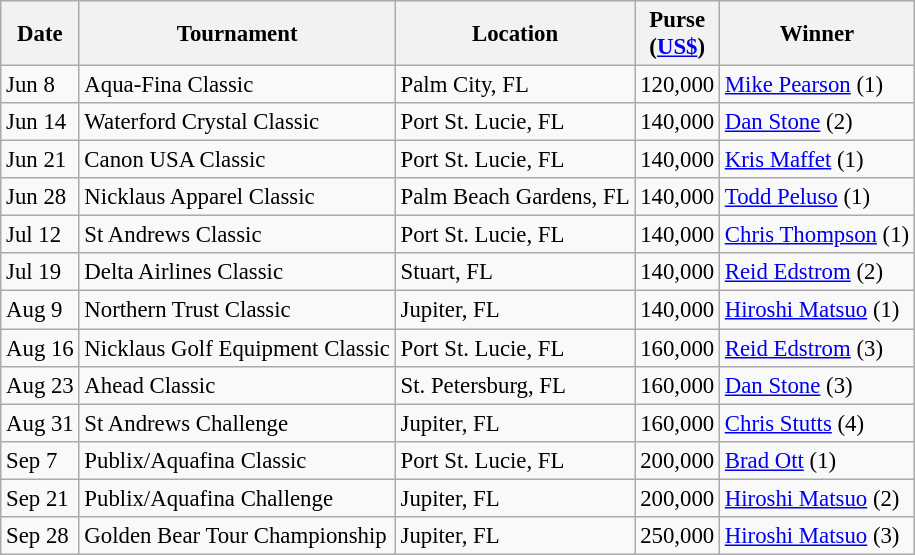<table class="wikitable" style="font-size:95%">
<tr>
<th>Date</th>
<th>Tournament</th>
<th>Location</th>
<th>Purse<br>(<a href='#'>US$</a>)</th>
<th>Winner</th>
</tr>
<tr>
<td>Jun 8</td>
<td>Aqua-Fina Classic</td>
<td>Palm City, FL</td>
<td align=right>120,000</td>
<td> <a href='#'>Mike Pearson</a> (1)</td>
</tr>
<tr>
<td>Jun 14</td>
<td>Waterford Crystal Classic</td>
<td>Port St. Lucie, FL</td>
<td align=right>140,000</td>
<td> <a href='#'>Dan Stone</a> (2)</td>
</tr>
<tr>
<td>Jun 21</td>
<td>Canon USA Classic</td>
<td>Port St. Lucie, FL</td>
<td align=right>140,000</td>
<td> <a href='#'>Kris Maffet</a> (1)</td>
</tr>
<tr>
<td>Jun 28</td>
<td>Nicklaus Apparel Classic</td>
<td>Palm Beach Gardens, FL</td>
<td align=right>140,000</td>
<td> <a href='#'>Todd Peluso</a> (1)</td>
</tr>
<tr>
<td>Jul 12</td>
<td>St Andrews Classic</td>
<td>Port St. Lucie, FL</td>
<td align=right>140,000</td>
<td> <a href='#'>Chris Thompson</a> (1)</td>
</tr>
<tr>
<td>Jul 19</td>
<td>Delta Airlines Classic</td>
<td>Stuart, FL</td>
<td align=right>140,000</td>
<td> <a href='#'>Reid Edstrom</a> (2)</td>
</tr>
<tr>
<td>Aug 9</td>
<td>Northern Trust Classic</td>
<td>Jupiter, FL</td>
<td align=right>140,000</td>
<td> <a href='#'>Hiroshi Matsuo</a> (1)</td>
</tr>
<tr>
<td>Aug 16</td>
<td>Nicklaus Golf Equipment Classic</td>
<td>Port St. Lucie, FL</td>
<td align=right>160,000</td>
<td> <a href='#'>Reid Edstrom</a> (3)</td>
</tr>
<tr>
<td>Aug 23</td>
<td>Ahead Classic</td>
<td>St. Petersburg, FL</td>
<td align=right>160,000</td>
<td> <a href='#'>Dan Stone</a> (3)</td>
</tr>
<tr>
<td>Aug 31</td>
<td>St Andrews Challenge</td>
<td>Jupiter, FL</td>
<td align=right>160,000</td>
<td> <a href='#'>Chris Stutts</a> (4)</td>
</tr>
<tr>
<td>Sep 7</td>
<td>Publix/Aquafina Classic</td>
<td>Port St. Lucie, FL</td>
<td align=right>200,000</td>
<td> <a href='#'>Brad Ott</a> (1)</td>
</tr>
<tr>
<td>Sep 21</td>
<td>Publix/Aquafina Challenge</td>
<td>Jupiter, FL</td>
<td align=right>200,000</td>
<td> <a href='#'>Hiroshi Matsuo</a> (2)</td>
</tr>
<tr>
<td>Sep 28</td>
<td>Golden Bear Tour Championship</td>
<td>Jupiter, FL</td>
<td align=right>250,000</td>
<td> <a href='#'>Hiroshi Matsuo</a> (3)</td>
</tr>
</table>
